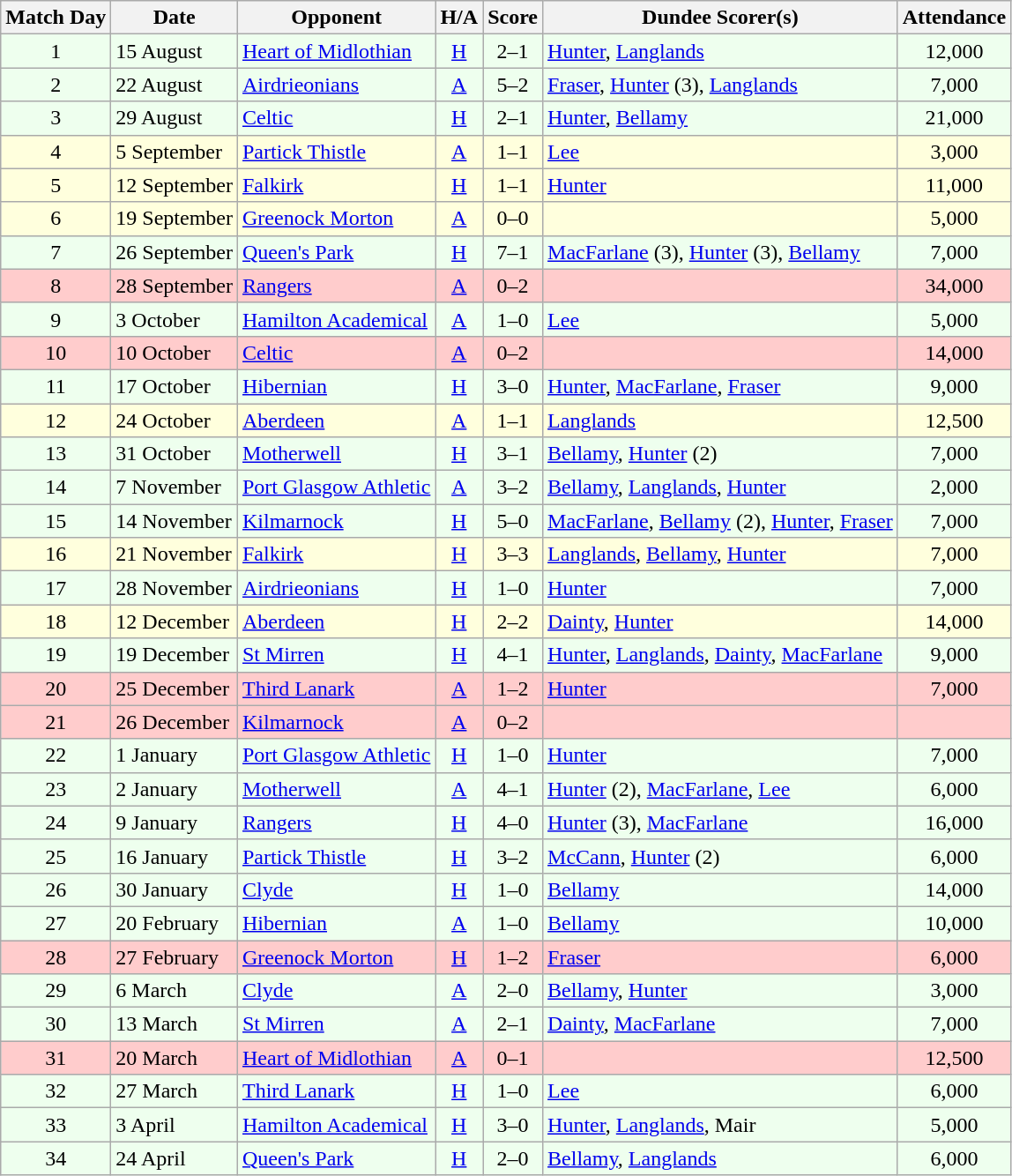<table class="wikitable" style="text-align:center">
<tr>
<th>Match Day</th>
<th>Date</th>
<th>Opponent</th>
<th>H/A</th>
<th>Score</th>
<th>Dundee Scorer(s)</th>
<th>Attendance</th>
</tr>
<tr bgcolor="#EEFFEE">
<td>1</td>
<td align="left">15 August</td>
<td align="left"><a href='#'>Heart of Midlothian</a></td>
<td><a href='#'>H</a></td>
<td>2–1</td>
<td align="left"><a href='#'>Hunter</a>, <a href='#'>Langlands</a></td>
<td>12,000</td>
</tr>
<tr bgcolor="#EEFFEE">
<td>2</td>
<td align="left">22 August</td>
<td align="left"><a href='#'>Airdrieonians</a></td>
<td><a href='#'>A</a></td>
<td>5–2</td>
<td align="left"><a href='#'>Fraser</a>, <a href='#'>Hunter</a> (3), <a href='#'>Langlands</a></td>
<td>7,000</td>
</tr>
<tr bgcolor="#EEFFEE">
<td>3</td>
<td align="left">29 August</td>
<td align="left"><a href='#'>Celtic</a></td>
<td><a href='#'>H</a></td>
<td>2–1</td>
<td align="left"><a href='#'>Hunter</a>, <a href='#'>Bellamy</a></td>
<td>21,000</td>
</tr>
<tr bgcolor="#FFFFDD">
<td>4</td>
<td align="left">5 September</td>
<td align="left"><a href='#'>Partick Thistle</a></td>
<td><a href='#'>A</a></td>
<td>1–1</td>
<td align="left"><a href='#'>Lee</a></td>
<td>3,000</td>
</tr>
<tr bgcolor="#FFFFDD">
<td>5</td>
<td align="left">12 September</td>
<td align="left"><a href='#'>Falkirk</a></td>
<td><a href='#'>H</a></td>
<td>1–1</td>
<td align="left"><a href='#'>Hunter</a></td>
<td>11,000</td>
</tr>
<tr bgcolor="#FFFFDD">
<td>6</td>
<td align="left">19 September</td>
<td align="left"><a href='#'>Greenock Morton</a></td>
<td><a href='#'>A</a></td>
<td>0–0</td>
<td align="left"></td>
<td>5,000</td>
</tr>
<tr bgcolor="#EEFFEE">
<td>7</td>
<td align="left">26 September</td>
<td align="left"><a href='#'>Queen's Park</a></td>
<td><a href='#'>H</a></td>
<td>7–1</td>
<td align="left"><a href='#'>MacFarlane</a> (3), <a href='#'>Hunter</a> (3), <a href='#'>Bellamy</a></td>
<td>7,000</td>
</tr>
<tr bgcolor="#FFCCCC">
<td>8</td>
<td align="left">28 September</td>
<td align="left"><a href='#'>Rangers</a></td>
<td><a href='#'>A</a></td>
<td>0–2</td>
<td align="left"></td>
<td>34,000</td>
</tr>
<tr bgcolor="#EEFFEE">
<td>9</td>
<td align="left">3 October</td>
<td align="left"><a href='#'>Hamilton Academical</a></td>
<td><a href='#'>A</a></td>
<td>1–0</td>
<td align="left"><a href='#'>Lee</a></td>
<td>5,000</td>
</tr>
<tr bgcolor="#FFCCCC">
<td>10</td>
<td align="left">10 October</td>
<td align="left"><a href='#'>Celtic</a></td>
<td><a href='#'>A</a></td>
<td>0–2</td>
<td align="left"></td>
<td>14,000</td>
</tr>
<tr bgcolor="#EEFFEE">
<td>11</td>
<td align="left">17 October</td>
<td align="left"><a href='#'>Hibernian</a></td>
<td><a href='#'>H</a></td>
<td>3–0</td>
<td align="left"><a href='#'>Hunter</a>, <a href='#'>MacFarlane</a>, <a href='#'>Fraser</a></td>
<td>9,000</td>
</tr>
<tr bgcolor="#FFFFDD">
<td>12</td>
<td align="left">24 October</td>
<td align="left"><a href='#'>Aberdeen</a></td>
<td><a href='#'>A</a></td>
<td>1–1</td>
<td align="left"><a href='#'>Langlands</a></td>
<td>12,500</td>
</tr>
<tr bgcolor="#EEFFEE">
<td>13</td>
<td align="left">31 October</td>
<td align="left"><a href='#'>Motherwell</a></td>
<td><a href='#'>H</a></td>
<td>3–1</td>
<td align="left"><a href='#'>Bellamy</a>, <a href='#'>Hunter</a> (2)</td>
<td>7,000</td>
</tr>
<tr bgcolor="#EEFFEE">
<td>14</td>
<td align="left">7 November</td>
<td align="left"><a href='#'>Port Glasgow Athletic</a></td>
<td><a href='#'>A</a></td>
<td>3–2</td>
<td align="left"><a href='#'>Bellamy</a>, <a href='#'>Langlands</a>, <a href='#'>Hunter</a></td>
<td>2,000</td>
</tr>
<tr bgcolor="#EEFFEE">
<td>15</td>
<td align="left">14 November</td>
<td align="left"><a href='#'>Kilmarnock</a></td>
<td><a href='#'>H</a></td>
<td>5–0</td>
<td align="left"><a href='#'>MacFarlane</a>, <a href='#'>Bellamy</a> (2), <a href='#'>Hunter</a>, <a href='#'>Fraser</a></td>
<td>7,000</td>
</tr>
<tr bgcolor="#FFFFDD">
<td>16</td>
<td align="left">21 November</td>
<td align="left"><a href='#'>Falkirk</a></td>
<td><a href='#'>H</a></td>
<td>3–3</td>
<td align="left"><a href='#'>Langlands</a>, <a href='#'>Bellamy</a>, <a href='#'>Hunter</a></td>
<td>7,000</td>
</tr>
<tr bgcolor="#EEFFEE">
<td>17</td>
<td align="left">28 November</td>
<td align="left"><a href='#'>Airdrieonians</a></td>
<td><a href='#'>H</a></td>
<td>1–0</td>
<td align="left"><a href='#'>Hunter</a></td>
<td>7,000</td>
</tr>
<tr bgcolor="#FFFFDD">
<td>18</td>
<td align="left">12 December</td>
<td align="left"><a href='#'>Aberdeen</a></td>
<td><a href='#'>H</a></td>
<td>2–2</td>
<td align="left"><a href='#'>Dainty</a>, <a href='#'>Hunter</a></td>
<td>14,000</td>
</tr>
<tr bgcolor="#EEFFEE">
<td>19</td>
<td align="left">19 December</td>
<td align="left"><a href='#'>St Mirren</a></td>
<td><a href='#'>H</a></td>
<td>4–1</td>
<td align="left"><a href='#'>Hunter</a>, <a href='#'>Langlands</a>, <a href='#'>Dainty</a>, <a href='#'>MacFarlane</a></td>
<td>9,000</td>
</tr>
<tr bgcolor="#FFCCCC">
<td>20</td>
<td align="left">25 December</td>
<td align="left"><a href='#'>Third Lanark</a></td>
<td><a href='#'>A</a></td>
<td>1–2</td>
<td align="left"><a href='#'>Hunter</a></td>
<td>7,000</td>
</tr>
<tr bgcolor="#FFCCCC">
<td>21</td>
<td align="left">26 December</td>
<td align="left"><a href='#'>Kilmarnock</a></td>
<td><a href='#'>A</a></td>
<td>0–2</td>
<td align="left"></td>
<td></td>
</tr>
<tr bgcolor="#EEFFEE">
<td>22</td>
<td align="left">1 January</td>
<td align="left"><a href='#'>Port Glasgow Athletic</a></td>
<td><a href='#'>H</a></td>
<td>1–0</td>
<td align="left"><a href='#'>Hunter</a></td>
<td>7,000</td>
</tr>
<tr bgcolor="#EEFFEE">
<td>23</td>
<td align="left">2 January</td>
<td align="left"><a href='#'>Motherwell</a></td>
<td><a href='#'>A</a></td>
<td>4–1</td>
<td align="left"><a href='#'>Hunter</a> (2), <a href='#'>MacFarlane</a>, <a href='#'>Lee</a></td>
<td>6,000</td>
</tr>
<tr bgcolor="#EEFFEE">
<td>24</td>
<td align="left">9 January</td>
<td align="left"><a href='#'>Rangers</a></td>
<td><a href='#'>H</a></td>
<td>4–0</td>
<td align="left"><a href='#'>Hunter</a> (3), <a href='#'>MacFarlane</a></td>
<td>16,000</td>
</tr>
<tr bgcolor="#EEFFEE">
<td>25</td>
<td align="left">16 January</td>
<td align="left"><a href='#'>Partick Thistle</a></td>
<td><a href='#'>H</a></td>
<td>3–2</td>
<td align="left"><a href='#'>McCann</a>, <a href='#'>Hunter</a> (2)</td>
<td>6,000</td>
</tr>
<tr bgcolor="#EEFFEE">
<td>26</td>
<td align="left">30 January</td>
<td align="left"><a href='#'>Clyde</a></td>
<td><a href='#'>H</a></td>
<td>1–0</td>
<td align="left"><a href='#'>Bellamy</a></td>
<td>14,000</td>
</tr>
<tr bgcolor="#EEFFEE">
<td>27</td>
<td align="left">20 February</td>
<td align="left"><a href='#'>Hibernian</a></td>
<td><a href='#'>A</a></td>
<td>1–0</td>
<td align="left"><a href='#'>Bellamy</a></td>
<td>10,000</td>
</tr>
<tr bgcolor="#FFCCCC">
<td>28</td>
<td align="left">27 February</td>
<td align="left"><a href='#'>Greenock Morton</a></td>
<td><a href='#'>H</a></td>
<td>1–2</td>
<td align="left"><a href='#'>Fraser</a></td>
<td>6,000</td>
</tr>
<tr bgcolor="#EEFFEE">
<td>29</td>
<td align="left">6 March</td>
<td align="left"><a href='#'>Clyde</a></td>
<td><a href='#'>A</a></td>
<td>2–0</td>
<td align="left"><a href='#'>Bellamy</a>, <a href='#'>Hunter</a></td>
<td>3,000</td>
</tr>
<tr bgcolor="#EEFFEE">
<td>30</td>
<td align="left">13 March</td>
<td align="left"><a href='#'>St Mirren</a></td>
<td><a href='#'>A</a></td>
<td>2–1</td>
<td align="left"><a href='#'>Dainty</a>, <a href='#'>MacFarlane</a></td>
<td>7,000</td>
</tr>
<tr bgcolor="#FFCCCC">
<td>31</td>
<td align="left">20 March</td>
<td align="left"><a href='#'>Heart of Midlothian</a></td>
<td><a href='#'>A</a></td>
<td>0–1</td>
<td align="left"></td>
<td>12,500</td>
</tr>
<tr bgcolor="#EEFFEE">
<td>32</td>
<td align="left">27 March</td>
<td align="left"><a href='#'>Third Lanark</a></td>
<td><a href='#'>H</a></td>
<td>1–0</td>
<td align="left"><a href='#'>Lee</a></td>
<td>6,000</td>
</tr>
<tr bgcolor="#EEFFEE">
<td>33</td>
<td align="left">3 April</td>
<td align="left"><a href='#'>Hamilton Academical</a></td>
<td><a href='#'>H</a></td>
<td>3–0</td>
<td align="left"><a href='#'>Hunter</a>, <a href='#'>Langlands</a>, Mair</td>
<td>5,000</td>
</tr>
<tr bgcolor="#EEFFEE">
<td>34</td>
<td align="left">24 April</td>
<td align="left"><a href='#'>Queen's Park</a></td>
<td><a href='#'>H</a></td>
<td>2–0</td>
<td align="left"><a href='#'>Bellamy</a>, <a href='#'>Langlands</a></td>
<td>6,000</td>
</tr>
</table>
